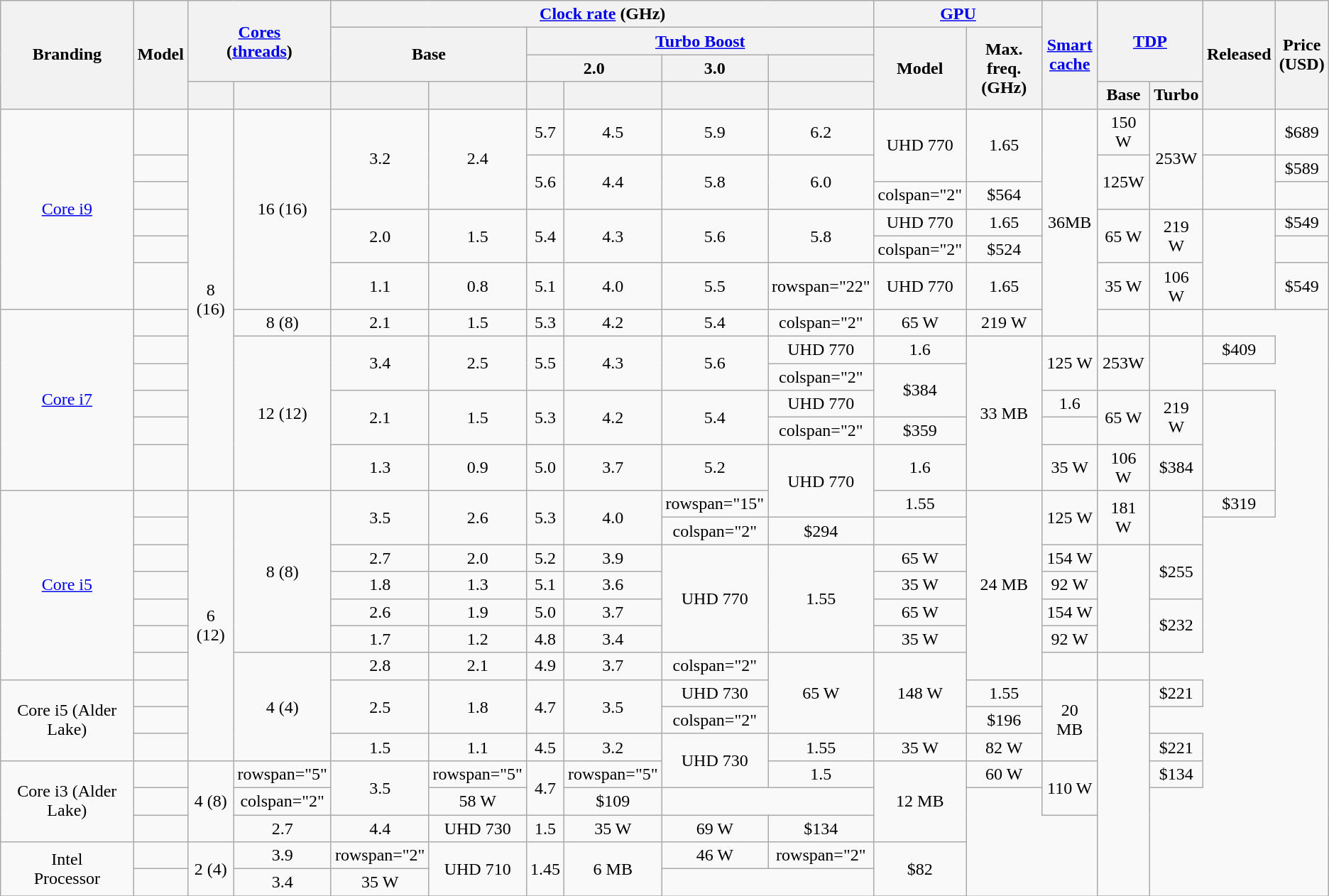<table class="wikitable sortable" style="text-align:center;">
<tr>
<th rowspan="4">Branding</th>
<th rowspan="4">Model</th>
<th colspan="2" rowspan="3"><a href='#'>Cores</a><br>(<a href='#'>threads</a>)</th>
<th colspan="6"><a href='#'>Clock rate</a> (GHz)</th>
<th colspan="2"><a href='#'>GPU</a></th>
<th rowspan="4"><a href='#'>Smart<br>cache</a></th>
<th colspan="2" rowspan="3"><a href='#'>TDP</a></th>
<th rowspan="4">Released</th>
<th rowspan="4">Price <br> (USD)</th>
</tr>
<tr>
<th colspan="2" rowspan="2">Base</th>
<th colspan="4"><a href='#'>Turbo Boost</a></th>
<th rowspan="3">Model</th>
<th rowspan="3">Max. freq.<br>(GHz)</th>
</tr>
<tr>
<th colspan="2">2.0</th>
<th>3.0</th>
<th></th>
</tr>
<tr>
<th></th>
<th></th>
<th></th>
<th></th>
<th></th>
<th></th>
<th></th>
<th></th>
<th>Base</th>
<th>Turbo</th>
</tr>
<tr>
<td rowspan="6"><a href='#'>Core i9</a></td>
<td></td>
<td rowspan="12">8 (16)</td>
<td rowspan="6">16 (16)</td>
<td rowspan="3">3.2</td>
<td rowspan="3">2.4</td>
<td>5.7</td>
<td>4.5</td>
<td>5.9</td>
<td>6.2</td>
<td rowspan="2">UHD 770</td>
<td rowspan="2">1.65</td>
<td rowspan="7">36MB</td>
<td>150 W</td>
<td rowspan="3">253W</td>
<td></td>
<td>$689</td>
</tr>
<tr>
<td></td>
<td rowspan="2">5.6</td>
<td rowspan="2">4.4</td>
<td rowspan="2">5.8</td>
<td rowspan="2">6.0</td>
<td rowspan="2">125W</td>
<td rowspan="2"></td>
<td>$589</td>
</tr>
<tr>
<td></td>
<td>colspan="2" </td>
<td>$564</td>
</tr>
<tr>
<td></td>
<td rowspan="2">2.0</td>
<td rowspan="2">1.5</td>
<td rowspan="2">5.4</td>
<td rowspan="2">4.3</td>
<td rowspan="2">5.6</td>
<td rowspan="2">5.8</td>
<td>UHD 770</td>
<td>1.65</td>
<td rowspan="2">65 W</td>
<td rowspan="2">219 W</td>
<td rowspan="3"></td>
<td>$549</td>
</tr>
<tr>
<td></td>
<td>colspan="2" </td>
<td>$524</td>
</tr>
<tr>
<td></td>
<td>1.1</td>
<td>0.8</td>
<td>5.1</td>
<td>4.0</td>
<td>5.5</td>
<td>rowspan="22" </td>
<td>UHD 770</td>
<td>1.65</td>
<td>35 W</td>
<td>106 W</td>
<td>$549</td>
</tr>
<tr>
<td rowspan="6"><a href='#'>Core i7</a></td>
<td></td>
<td>8 (8)</td>
<td>2.1</td>
<td>1.5</td>
<td>5.3</td>
<td>4.2</td>
<td>5.4</td>
<td>colspan="2" </td>
<td>65 W</td>
<td>219 W</td>
<td></td>
<td style="line-height:100%"></td>
</tr>
<tr>
<td></td>
<td rowspan="5">12 (12)</td>
<td rowspan="2">3.4</td>
<td rowspan="2">2.5</td>
<td rowspan="2">5.5</td>
<td rowspan="2">4.3</td>
<td rowspan="2">5.6</td>
<td>UHD 770</td>
<td>1.6</td>
<td rowspan="5">33 MB</td>
<td rowspan="2">125 W</td>
<td rowspan="2">253W</td>
<td rowspan="2"></td>
<td>$409</td>
</tr>
<tr>
<td></td>
<td>colspan="2" </td>
<td rowspan="2">$384</td>
</tr>
<tr>
<td></td>
<td rowspan="2">2.1</td>
<td rowspan="2">1.5</td>
<td rowspan="2">5.3</td>
<td rowspan="2">4.2</td>
<td rowspan="2">5.4</td>
<td>UHD 770</td>
<td>1.6</td>
<td rowspan="2">65 W</td>
<td rowspan="2">219 W</td>
<td rowspan="3"></td>
</tr>
<tr>
<td></td>
<td>colspan="2" </td>
<td>$359</td>
</tr>
<tr>
<td></td>
<td>1.3</td>
<td>0.9</td>
<td>5.0</td>
<td>3.7</td>
<td>5.2</td>
<td rowspan="2">UHD 770</td>
<td>1.6</td>
<td>35 W</td>
<td>106 W</td>
<td>$384</td>
</tr>
<tr>
<td rowspan="7"><a href='#'>Core i5</a></td>
<td></td>
<td rowspan="10">6 (12)</td>
<td rowspan="6">8 (8)</td>
<td rowspan="2">3.5</td>
<td rowspan="2">2.6</td>
<td rowspan="2">5.3</td>
<td rowspan="2">4.0</td>
<td>rowspan="15" </td>
<td>1.55</td>
<td rowspan="7">24 MB</td>
<td rowspan="2">125 W</td>
<td rowspan="2">181 W</td>
<td rowspan="2"></td>
<td>$319</td>
</tr>
<tr>
<td></td>
<td>colspan="2" </td>
<td>$294</td>
</tr>
<tr>
<td></td>
<td>2.7</td>
<td>2.0</td>
<td>5.2</td>
<td>3.9</td>
<td rowspan="4">UHD 770</td>
<td rowspan="4">1.55</td>
<td>65 W</td>
<td>154 W</td>
<td rowspan="4"></td>
<td rowspan="2">$255</td>
</tr>
<tr>
<td></td>
<td>1.8</td>
<td>1.3</td>
<td>5.1</td>
<td>3.6</td>
<td>35 W</td>
<td>92 W</td>
</tr>
<tr>
<td></td>
<td>2.6</td>
<td>1.9</td>
<td>5.0</td>
<td>3.7</td>
<td>65 W</td>
<td>154 W</td>
<td rowspan="2">$232</td>
</tr>
<tr>
<td></td>
<td>1.7</td>
<td>1.2</td>
<td>4.8</td>
<td>3.4</td>
<td>35 W</td>
<td>92 W</td>
</tr>
<tr>
<td></td>
<td rowspan="4">4 (4)</td>
<td>2.8</td>
<td>2.1</td>
<td>4.9</td>
<td>3.7</td>
<td>colspan="2" </td>
<td rowspan="3">65 W</td>
<td rowspan="3">148 W</td>
<td></td>
<td style="line-height:100%"></td>
</tr>
<tr>
<td rowspan="3">Core i5 (Alder Lake)</td>
<td></td>
<td rowspan="2">2.5</td>
<td rowspan="2">1.8</td>
<td rowspan="2">4.7</td>
<td rowspan="2">3.5</td>
<td>UHD 730</td>
<td>1.55</td>
<td rowspan="3">20 MB</td>
<td rowspan="8"></td>
<td>$221</td>
</tr>
<tr>
<td></td>
<td>colspan="2" </td>
<td>$196</td>
</tr>
<tr>
<td></td>
<td>1.5</td>
<td>1.1</td>
<td>4.5</td>
<td>3.2</td>
<td rowspan="2">UHD 730</td>
<td>1.55</td>
<td>35 W</td>
<td>82 W</td>
<td>$221</td>
</tr>
<tr>
<td rowspan="3">Core i3 (Alder Lake)</td>
<td></td>
<td rowspan="3">4 (8)</td>
<td>rowspan="5" </td>
<td rowspan="2">3.5</td>
<td>rowspan="5" </td>
<td rowspan="2">4.7</td>
<td>rowspan="5" </td>
<td>1.5</td>
<td rowspan="3">12 MB</td>
<td>60 W</td>
<td rowspan="2">110 W</td>
<td>$134</td>
</tr>
<tr>
<td></td>
<td>colspan="2" </td>
<td>58 W</td>
<td>$109</td>
</tr>
<tr>
<td></td>
<td>2.7</td>
<td>4.4</td>
<td>UHD 730</td>
<td>1.5</td>
<td>35 W</td>
<td>69 W</td>
<td>$134</td>
</tr>
<tr>
<td rowspan="2">Intel <br> Processor</td>
<td></td>
<td rowspan="2">2 (4)</td>
<td>3.9</td>
<td>rowspan="2" </td>
<td rowspan="2">UHD 710</td>
<td rowspan="2">1.45</td>
<td rowspan="2">6 MB</td>
<td>46 W</td>
<td>rowspan="2" </td>
<td rowspan="2">$82</td>
</tr>
<tr>
<td></td>
<td>3.4</td>
<td>35 W</td>
</tr>
<tr>
</tr>
</table>
